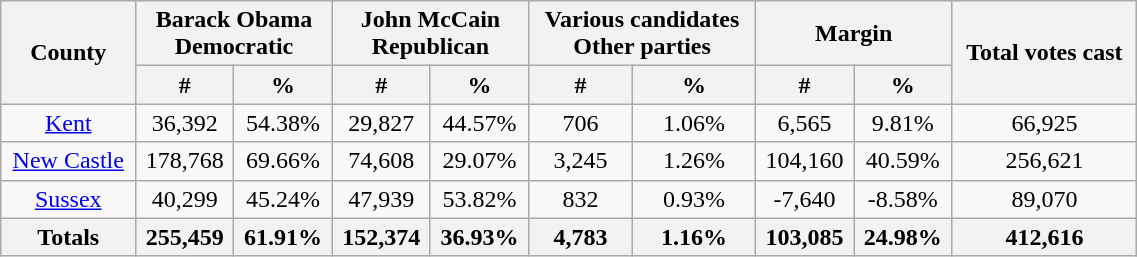<table width="60%"  class="wikitable sortable" style="text-align:center">
<tr>
<th style="text-align:center;" rowspan="2">County</th>
<th style="text-align:center;" colspan="2">Barack Obama<br>Democratic</th>
<th style="text-align:center;" colspan="2">John McCain<br>Republican</th>
<th style="text-align:center;" colspan="2">Various candidates<br>Other parties</th>
<th style="text-align:center;" colspan="2">Margin</th>
<th style="text-align:center;" rowspan="2">Total votes cast</th>
</tr>
<tr>
<th style="text-align:center;" data-sort-type="number">#</th>
<th style="text-align:center;" data-sort-type="number">%</th>
<th style="text-align:center;" data-sort-type="number">#</th>
<th style="text-align:center;" data-sort-type="number">%</th>
<th style="text-align:center;" data-sort-type="number">#</th>
<th style="text-align:center;" data-sort-type="number">%</th>
<th style="text-align:center;" data-sort-type="number">#</th>
<th style="text-align:center;" data-sort-type="number">%</th>
</tr>
<tr style="text-align:center;">
<td><a href='#'>Kent</a></td>
<td>36,392</td>
<td>54.38%</td>
<td>29,827</td>
<td>44.57%</td>
<td>706</td>
<td>1.06%</td>
<td>6,565</td>
<td>9.81%</td>
<td>66,925</td>
</tr>
<tr style="text-align:center;">
<td><a href='#'>New Castle</a></td>
<td>178,768</td>
<td>69.66%</td>
<td>74,608</td>
<td>29.07%</td>
<td>3,245</td>
<td>1.26%</td>
<td>104,160</td>
<td>40.59%</td>
<td>256,621</td>
</tr>
<tr style="text-align:center;">
<td><a href='#'>Sussex</a></td>
<td>40,299</td>
<td>45.24%</td>
<td>47,939</td>
<td>53.82%</td>
<td>832</td>
<td>0.93%</td>
<td>-7,640</td>
<td>-8.58%</td>
<td>89,070</td>
</tr>
<tr>
<th>Totals</th>
<th>255,459</th>
<th>61.91%</th>
<th>152,374</th>
<th>36.93%</th>
<th>4,783</th>
<th>1.16%</th>
<th>103,085</th>
<th>24.98%</th>
<th>412,616</th>
</tr>
</table>
